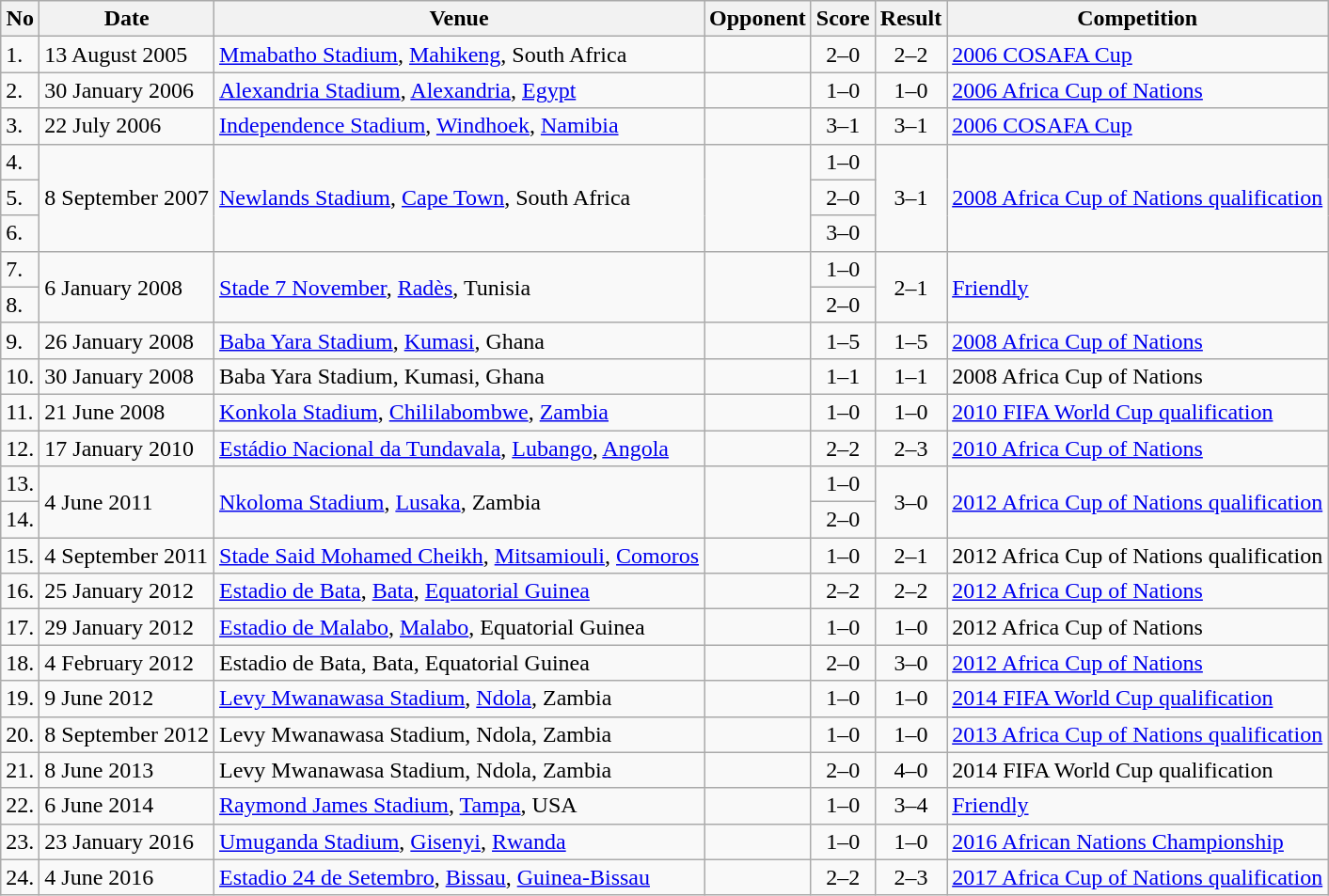<table class="wikitable">
<tr>
<th>No</th>
<th>Date</th>
<th>Venue</th>
<th>Opponent</th>
<th>Score</th>
<th>Result</th>
<th>Competition</th>
</tr>
<tr>
<td>1.</td>
<td>13 August 2005</td>
<td><a href='#'>Mmabatho Stadium</a>, <a href='#'>Mahikeng</a>, South Africa</td>
<td></td>
<td align=center>2–0</td>
<td align=center>2–2</td>
<td><a href='#'>2006 COSAFA Cup</a></td>
</tr>
<tr>
<td>2.</td>
<td>30 January 2006</td>
<td><a href='#'>Alexandria Stadium</a>, <a href='#'>Alexandria</a>, <a href='#'>Egypt</a></td>
<td></td>
<td align=center>1–0</td>
<td align=center>1–0</td>
<td><a href='#'>2006 Africa Cup of Nations</a></td>
</tr>
<tr>
<td>3.</td>
<td>22 July 2006</td>
<td><a href='#'>Independence Stadium</a>, <a href='#'>Windhoek</a>, <a href='#'>Namibia</a></td>
<td></td>
<td align=center>3–1</td>
<td align=center>3–1</td>
<td><a href='#'>2006 COSAFA Cup</a></td>
</tr>
<tr>
<td>4.</td>
<td rowspan="3">8 September 2007</td>
<td rowspan="3"><a href='#'>Newlands Stadium</a>, <a href='#'>Cape Town</a>, South Africa</td>
<td rowspan="3"></td>
<td align=center>1–0</td>
<td rowspan="3" style="text-align:center">3–1</td>
<td rowspan="3"><a href='#'>2008 Africa Cup of Nations qualification</a></td>
</tr>
<tr>
<td>5.</td>
<td align=center>2–0</td>
</tr>
<tr>
<td>6.</td>
<td align=center>3–0</td>
</tr>
<tr>
<td>7.</td>
<td rowspan="2">6 January 2008</td>
<td rowspan="2"><a href='#'>Stade 7 November</a>, <a href='#'>Radès</a>, Tunisia</td>
<td rowspan="2"></td>
<td align=center>1–0</td>
<td rowspan="2" style="text-align:center">2–1</td>
<td rowspan="2"><a href='#'>Friendly</a></td>
</tr>
<tr>
<td>8.</td>
<td align=center>2–0</td>
</tr>
<tr>
<td>9.</td>
<td>26 January 2008</td>
<td><a href='#'>Baba Yara Stadium</a>, <a href='#'>Kumasi</a>, Ghana</td>
<td></td>
<td align=center>1–5</td>
<td align=center>1–5</td>
<td><a href='#'>2008 Africa Cup of Nations</a></td>
</tr>
<tr>
<td>10.</td>
<td>30 January 2008</td>
<td>Baba Yara Stadium, Kumasi, Ghana</td>
<td></td>
<td align=center>1–1</td>
<td align=center>1–1</td>
<td>2008 Africa Cup of Nations</td>
</tr>
<tr>
<td>11.</td>
<td>21 June 2008</td>
<td><a href='#'>Konkola Stadium</a>, <a href='#'>Chililabombwe</a>, <a href='#'>Zambia</a></td>
<td></td>
<td align=center>1–0</td>
<td align=center>1–0</td>
<td><a href='#'>2010 FIFA World Cup qualification</a></td>
</tr>
<tr>
<td>12.</td>
<td>17 January 2010</td>
<td><a href='#'>Estádio Nacional da Tundavala</a>, <a href='#'>Lubango</a>, <a href='#'>Angola</a></td>
<td></td>
<td align=center>2–2</td>
<td align=center>2–3</td>
<td><a href='#'>2010 Africa Cup of Nations</a></td>
</tr>
<tr>
<td>13.</td>
<td rowspan="2">4 June 2011</td>
<td rowspan="2"><a href='#'>Nkoloma Stadium</a>, <a href='#'>Lusaka</a>, Zambia</td>
<td rowspan="2"></td>
<td align=center>1–0</td>
<td rowspan="2" style="text-align:center">3–0</td>
<td rowspan="2"><a href='#'>2012 Africa Cup of Nations qualification</a></td>
</tr>
<tr>
<td>14.</td>
<td align=center>2–0</td>
</tr>
<tr>
<td>15.</td>
<td>4 September 2011</td>
<td><a href='#'>Stade Said Mohamed Cheikh</a>, <a href='#'>Mitsamiouli</a>, <a href='#'>Comoros</a></td>
<td></td>
<td align=center>1–0</td>
<td align=center>2–1</td>
<td>2012 Africa Cup of Nations qualification</td>
</tr>
<tr>
<td>16.</td>
<td>25 January 2012</td>
<td><a href='#'>Estadio de Bata</a>, <a href='#'>Bata</a>, <a href='#'>Equatorial Guinea</a></td>
<td></td>
<td align=center>2–2</td>
<td align=center>2–2</td>
<td><a href='#'>2012 Africa Cup of Nations</a></td>
</tr>
<tr>
<td>17.</td>
<td>29 January 2012</td>
<td><a href='#'>Estadio de Malabo</a>, <a href='#'>Malabo</a>, Equatorial Guinea</td>
<td></td>
<td align=center>1–0</td>
<td align=center>1–0</td>
<td>2012 Africa Cup of Nations</td>
</tr>
<tr>
<td>18.</td>
<td>4 February 2012</td>
<td>Estadio de Bata, Bata, Equatorial Guinea</td>
<td></td>
<td align=center>2–0</td>
<td align=center>3–0</td>
<td><a href='#'>2012 Africa Cup of Nations</a></td>
</tr>
<tr>
<td>19.</td>
<td>9 June 2012</td>
<td><a href='#'>Levy Mwanawasa Stadium</a>, <a href='#'>Ndola</a>, Zambia</td>
<td></td>
<td align=center>1–0</td>
<td align=center>1–0</td>
<td><a href='#'>2014 FIFA World Cup qualification</a></td>
</tr>
<tr>
<td>20.</td>
<td>8 September 2012</td>
<td>Levy Mwanawasa Stadium, Ndola, Zambia</td>
<td></td>
<td align=center>1–0</td>
<td align=center>1–0</td>
<td><a href='#'>2013 Africa Cup of Nations qualification</a></td>
</tr>
<tr>
<td>21.</td>
<td>8 June 2013</td>
<td>Levy Mwanawasa Stadium, Ndola, Zambia</td>
<td></td>
<td align=center>2–0</td>
<td align=center>4–0</td>
<td>2014 FIFA World Cup qualification</td>
</tr>
<tr>
<td>22.</td>
<td>6 June 2014</td>
<td><a href='#'>Raymond James Stadium</a>, <a href='#'>Tampa</a>, USA</td>
<td></td>
<td align=center>1–0</td>
<td align=center>3–4</td>
<td><a href='#'>Friendly</a></td>
</tr>
<tr>
<td>23.</td>
<td>23 January 2016</td>
<td><a href='#'>Umuganda Stadium</a>, <a href='#'>Gisenyi</a>, <a href='#'>Rwanda</a></td>
<td></td>
<td align=center>1–0</td>
<td align=center>1–0</td>
<td><a href='#'>2016 African Nations Championship</a></td>
</tr>
<tr>
<td>24.</td>
<td>4 June 2016</td>
<td><a href='#'>Estadio 24 de Setembro</a>, <a href='#'>Bissau</a>, <a href='#'>Guinea-Bissau</a></td>
<td></td>
<td align=center>2–2</td>
<td align=center>2–3</td>
<td><a href='#'>2017 Africa Cup of Nations qualification</a></td>
</tr>
</table>
